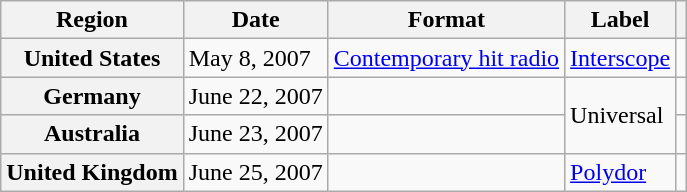<table class="wikitable plainrowheaders">
<tr>
<th scope="col">Region</th>
<th scope="col">Date</th>
<th scope="col">Format</th>
<th scope="col">Label</th>
<th scope="col"></th>
</tr>
<tr>
<th scope="row">United States</th>
<td>May 8, 2007</td>
<td><a href='#'>Contemporary hit radio</a></td>
<td><a href='#'>Interscope</a></td>
<td align="center"></td>
</tr>
<tr>
<th scope="row">Germany</th>
<td>June 22, 2007</td>
<td></td>
<td rowspan="2">Universal</td>
<td align="center"></td>
</tr>
<tr>
<th scope="row">Australia</th>
<td>June 23, 2007</td>
<td></td>
<td align="center"></td>
</tr>
<tr>
<th scope="row">United Kingdom</th>
<td>June 25, 2007</td>
<td></td>
<td><a href='#'>Polydor</a></td>
<td align="center"></td>
</tr>
</table>
